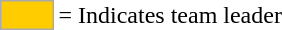<table>
<tr>
<td style="background:#fc0; border:1px solid #aaa; width:2em;"></td>
<td>= Indicates team leader</td>
</tr>
</table>
